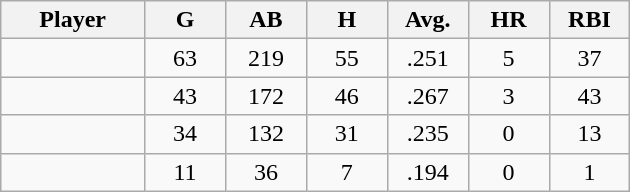<table class="wikitable sortable">
<tr>
<th bgcolor="#DDDDFF" width="16%">Player</th>
<th bgcolor="#DDDDFF" width="9%">G</th>
<th bgcolor="#DDDDFF" width="9%">AB</th>
<th bgcolor="#DDDDFF" width="9%">H</th>
<th bgcolor="#DDDDFF" width="9%">Avg.</th>
<th bgcolor="#DDDDFF" width="9%">HR</th>
<th bgcolor="#DDDDFF" width="9%">RBI</th>
</tr>
<tr align="center">
<td></td>
<td>63</td>
<td>219</td>
<td>55</td>
<td>.251</td>
<td>5</td>
<td>37</td>
</tr>
<tr align="center">
<td></td>
<td>43</td>
<td>172</td>
<td>46</td>
<td>.267</td>
<td>3</td>
<td>43</td>
</tr>
<tr align="center">
<td></td>
<td>34</td>
<td>132</td>
<td>31</td>
<td>.235</td>
<td>0</td>
<td>13</td>
</tr>
<tr align="center">
<td></td>
<td>11</td>
<td>36</td>
<td>7</td>
<td>.194</td>
<td>0</td>
<td>1</td>
</tr>
</table>
